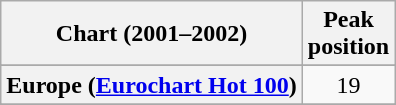<table class="wikitable sortable plainrowheaders" style="text-align:center">
<tr>
<th scope="col">Chart (2001–2002)</th>
<th scope="col">Peak<br>position</th>
</tr>
<tr>
</tr>
<tr>
<th scope="row">Europe (<a href='#'>Eurochart Hot 100</a>)</th>
<td>19</td>
</tr>
<tr>
</tr>
<tr>
</tr>
<tr>
</tr>
<tr>
</tr>
<tr>
</tr>
</table>
